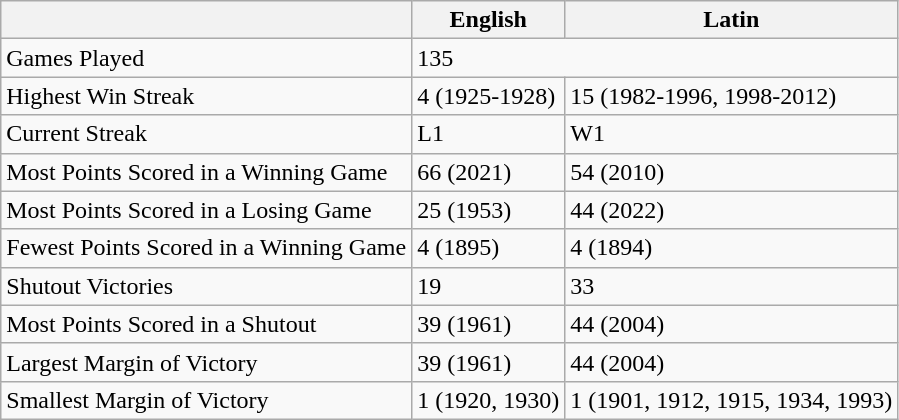<table class="wikitable">
<tr>
<th></th>
<th>English</th>
<th>Latin</th>
</tr>
<tr>
<td>Games Played</td>
<td colspan="2">135</td>
</tr>
<tr>
<td>Highest Win Streak</td>
<td>4 (1925-1928)</td>
<td>15 (1982-1996, 1998-2012)</td>
</tr>
<tr>
<td>Current Streak</td>
<td>L1</td>
<td>W1</td>
</tr>
<tr>
<td>Most Points Scored in a Winning Game</td>
<td>66 (2021)</td>
<td>54 (2010)</td>
</tr>
<tr>
<td>Most Points Scored in a Losing Game</td>
<td>25 (1953)</td>
<td>44 (2022)</td>
</tr>
<tr>
<td>Fewest Points Scored in a Winning Game</td>
<td>4 (1895)</td>
<td>4 (1894)</td>
</tr>
<tr>
<td>Shutout Victories</td>
<td>19</td>
<td>33</td>
</tr>
<tr>
<td>Most Points Scored in a Shutout</td>
<td>39 (1961)</td>
<td>44 (2004)</td>
</tr>
<tr>
<td>Largest Margin of Victory</td>
<td>39 (1961)</td>
<td>44 (2004)</td>
</tr>
<tr>
<td>Smallest Margin of Victory</td>
<td>1 (1920, 1930)</td>
<td>1 (1901, 1912, 1915, 1934, 1993)</td>
</tr>
</table>
